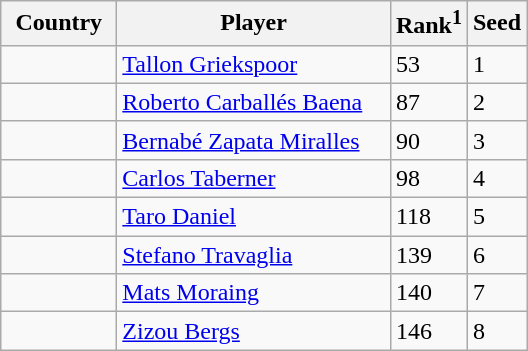<table class="sortable wikitable">
<tr>
<th width="70">Country</th>
<th width="175">Player</th>
<th>Rank<sup>1</sup></th>
<th>Seed</th>
</tr>
<tr>
<td></td>
<td><a href='#'>Tallon Griekspoor</a></td>
<td>53</td>
<td>1</td>
</tr>
<tr>
<td></td>
<td><a href='#'>Roberto Carballés Baena</a></td>
<td>87</td>
<td>2</td>
</tr>
<tr>
<td></td>
<td><a href='#'>Bernabé Zapata Miralles</a></td>
<td>90</td>
<td>3</td>
</tr>
<tr>
<td></td>
<td><a href='#'>Carlos Taberner</a></td>
<td>98</td>
<td>4</td>
</tr>
<tr>
<td></td>
<td><a href='#'>Taro Daniel</a></td>
<td>118</td>
<td>5</td>
</tr>
<tr>
<td></td>
<td><a href='#'>Stefano Travaglia</a></td>
<td>139</td>
<td>6</td>
</tr>
<tr>
<td></td>
<td><a href='#'>Mats Moraing</a></td>
<td>140</td>
<td>7</td>
</tr>
<tr>
<td></td>
<td><a href='#'>Zizou Bergs</a></td>
<td>146</td>
<td>8</td>
</tr>
</table>
